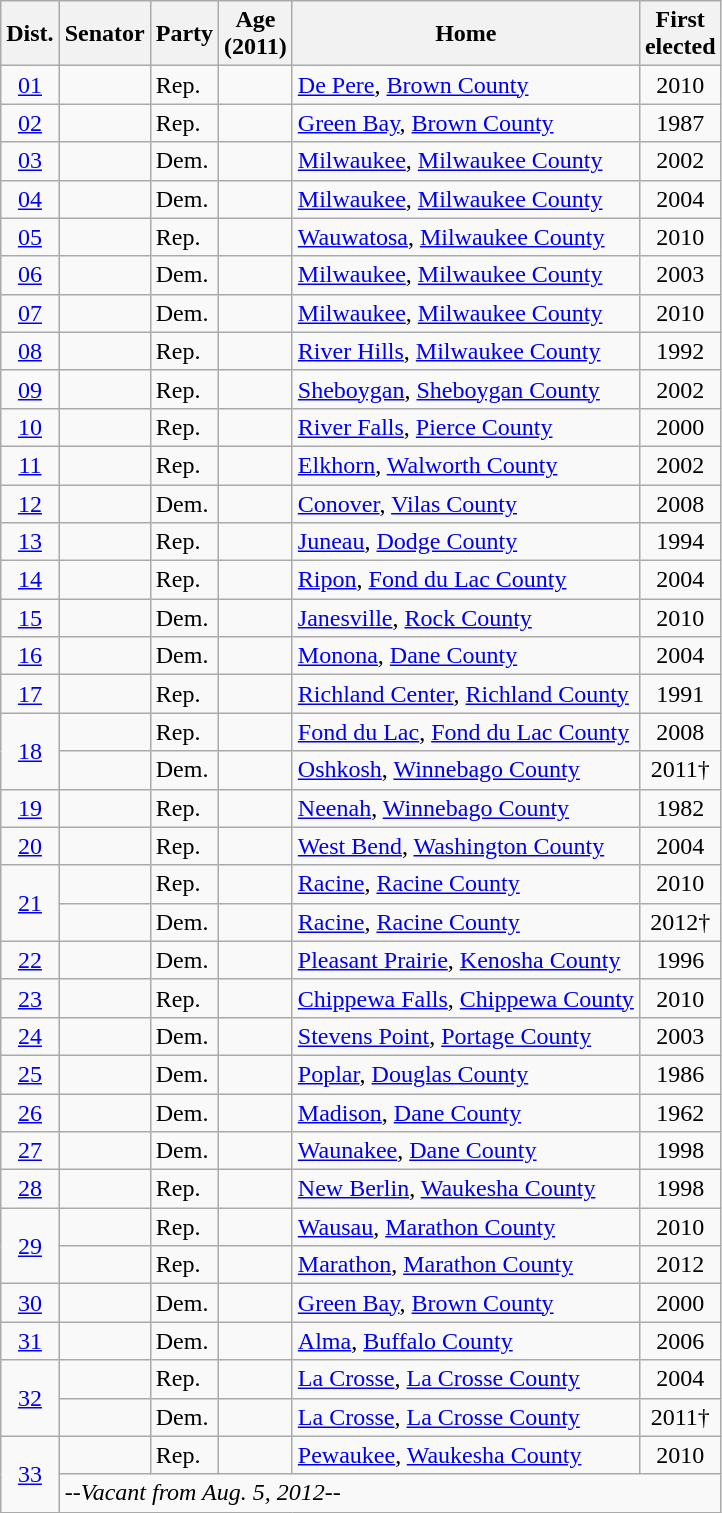<table class="wikitable sortable">
<tr>
<th>Dist.</th>
<th>Senator</th>
<th>Party</th>
<th>Age<br>(2011)</th>
<th>Home</th>
<th>First<br>elected</th>
</tr>
<tr>
<td align="center"><a href='#'>01</a></td>
<td></td>
<td>Rep.</td>
<td align="center"></td>
<td><a href='#'>De Pere</a>, <a href='#'>Brown County</a></td>
<td align="center">2010</td>
</tr>
<tr>
<td align="center"><a href='#'>02</a></td>
<td></td>
<td>Rep.</td>
<td align="center"></td>
<td><a href='#'>Green Bay</a>, <a href='#'>Brown County</a></td>
<td align="center">1987</td>
</tr>
<tr>
<td align="center"><a href='#'>03</a></td>
<td></td>
<td>Dem.</td>
<td align="center"></td>
<td><a href='#'>Milwaukee</a>, <a href='#'>Milwaukee County</a></td>
<td align="center">2002</td>
</tr>
<tr>
<td align="center"><a href='#'>04</a></td>
<td></td>
<td>Dem.</td>
<td align="center"></td>
<td><a href='#'>Milwaukee</a>, <a href='#'>Milwaukee County</a></td>
<td align="center">2004</td>
</tr>
<tr>
<td align="center"><a href='#'>05</a></td>
<td></td>
<td>Rep.</td>
<td align="center"></td>
<td><a href='#'>Wauwatosa</a>, <a href='#'>Milwaukee County</a></td>
<td align="center">2010</td>
</tr>
<tr>
<td align="center"><a href='#'>06</a></td>
<td></td>
<td>Dem.</td>
<td align="center"></td>
<td><a href='#'>Milwaukee</a>, <a href='#'>Milwaukee County</a></td>
<td align="center">2003</td>
</tr>
<tr>
<td align="center"><a href='#'>07</a></td>
<td></td>
<td>Dem.</td>
<td align="center"></td>
<td><a href='#'>Milwaukee</a>, <a href='#'>Milwaukee County</a></td>
<td align="center">2010</td>
</tr>
<tr>
<td align="center"><a href='#'>08</a></td>
<td></td>
<td>Rep.</td>
<td align="center"></td>
<td><a href='#'>River Hills</a>, <a href='#'>Milwaukee County</a></td>
<td align="center">1992</td>
</tr>
<tr>
<td align="center"><a href='#'>09</a></td>
<td></td>
<td>Rep.</td>
<td align="center"></td>
<td><a href='#'>Sheboygan</a>, <a href='#'>Sheboygan County</a></td>
<td align="center">2002</td>
</tr>
<tr>
<td align="center"><a href='#'>10</a></td>
<td></td>
<td>Rep.</td>
<td align="center"></td>
<td><a href='#'>River Falls</a>, <a href='#'>Pierce County</a></td>
<td align="center">2000</td>
</tr>
<tr>
<td align="center"><a href='#'>11</a></td>
<td></td>
<td>Rep.</td>
<td align="center"></td>
<td><a href='#'>Elkhorn</a>, <a href='#'>Walworth County</a></td>
<td align="center">2002</td>
</tr>
<tr>
<td align="center"><a href='#'>12</a></td>
<td></td>
<td>Dem.</td>
<td align="center"></td>
<td><a href='#'>Conover</a>, <a href='#'>Vilas County</a></td>
<td align="center">2008</td>
</tr>
<tr>
<td align="center"><a href='#'>13</a></td>
<td></td>
<td>Rep.</td>
<td align="center"></td>
<td><a href='#'>Juneau</a>, <a href='#'>Dodge County</a></td>
<td align="center">1994</td>
</tr>
<tr>
<td align="center"><a href='#'>14</a></td>
<td></td>
<td>Rep.</td>
<td align="center"></td>
<td><a href='#'>Ripon</a>, <a href='#'>Fond du Lac County</a></td>
<td align="center">2004</td>
</tr>
<tr>
<td align="center"><a href='#'>15</a></td>
<td></td>
<td>Dem.</td>
<td align="center"></td>
<td><a href='#'>Janesville</a>, <a href='#'>Rock County</a></td>
<td align="center">2010</td>
</tr>
<tr>
<td align="center"><a href='#'>16</a></td>
<td></td>
<td>Dem.</td>
<td align="center"></td>
<td><a href='#'>Monona</a>, <a href='#'>Dane County</a></td>
<td align="center">2004</td>
</tr>
<tr>
<td align="center"><a href='#'>17</a></td>
<td></td>
<td>Rep.</td>
<td align="center"></td>
<td><a href='#'>Richland Center</a>, <a href='#'>Richland County</a></td>
<td align="center">1991</td>
</tr>
<tr>
<td rowspan="2" align="center"><a href='#'>18</a></td>
<td> </td>
<td>Rep.</td>
<td align="center"></td>
<td><a href='#'>Fond du Lac</a>, <a href='#'>Fond du Lac County</a></td>
<td align="center">2008</td>
</tr>
<tr>
<td> </td>
<td>Dem.</td>
<td align="center"></td>
<td><a href='#'>Oshkosh</a>, <a href='#'>Winnebago County</a></td>
<td align="center">2011†</td>
</tr>
<tr>
<td align="center"><a href='#'>19</a></td>
<td></td>
<td>Rep.</td>
<td align="center"></td>
<td><a href='#'>Neenah</a>, <a href='#'>Winnebago County</a></td>
<td align="center">1982</td>
</tr>
<tr>
<td align="center"><a href='#'>20</a></td>
<td></td>
<td>Rep.</td>
<td align="center"></td>
<td><a href='#'>West Bend</a>, <a href='#'>Washington County</a></td>
<td align="center">2004</td>
</tr>
<tr>
<td rowspan="2" align="center"><a href='#'>21</a></td>
<td> </td>
<td>Rep.</td>
<td align="center"></td>
<td><a href='#'>Racine</a>, <a href='#'>Racine County</a></td>
<td align="center">2010</td>
</tr>
<tr>
<td> </td>
<td>Dem.</td>
<td align="center"></td>
<td><a href='#'>Racine</a>, <a href='#'>Racine County</a></td>
<td align="center">2012†</td>
</tr>
<tr>
<td align="center"><a href='#'>22</a></td>
<td></td>
<td>Dem.</td>
<td align="center"></td>
<td><a href='#'>Pleasant Prairie</a>, <a href='#'>Kenosha County</a></td>
<td align="center">1996</td>
</tr>
<tr>
<td align="center"><a href='#'>23</a></td>
<td></td>
<td>Rep.</td>
<td align="center"></td>
<td><a href='#'>Chippewa Falls</a>, <a href='#'>Chippewa County</a></td>
<td align="center">2010</td>
</tr>
<tr>
<td align="center"><a href='#'>24</a></td>
<td></td>
<td>Dem.</td>
<td align="center"></td>
<td><a href='#'>Stevens Point</a>, <a href='#'>Portage County</a></td>
<td align="center">2003</td>
</tr>
<tr>
<td align="center"><a href='#'>25</a></td>
<td></td>
<td>Dem.</td>
<td align="center"></td>
<td><a href='#'>Poplar</a>, <a href='#'>Douglas County</a></td>
<td align="center">1986</td>
</tr>
<tr>
<td align="center"><a href='#'>26</a></td>
<td></td>
<td>Dem.</td>
<td align="center"></td>
<td><a href='#'>Madison</a>, <a href='#'>Dane County</a></td>
<td align="center">1962</td>
</tr>
<tr>
<td align="center"><a href='#'>27</a></td>
<td></td>
<td>Dem.</td>
<td align="center"></td>
<td><a href='#'>Waunakee</a>, <a href='#'>Dane County</a></td>
<td align="center">1998</td>
</tr>
<tr>
<td align="center"><a href='#'>28</a></td>
<td></td>
<td>Rep.</td>
<td align="center"></td>
<td><a href='#'>New Berlin</a>, <a href='#'>Waukesha County</a></td>
<td align="center">1998</td>
</tr>
<tr>
<td rowspan="2" align="center"><a href='#'>29</a></td>
<td> </td>
<td>Rep.</td>
<td align="center"></td>
<td><a href='#'>Wausau</a>, <a href='#'>Marathon County</a></td>
<td align="center">2010</td>
</tr>
<tr>
<td> </td>
<td>Rep.</td>
<td align="center"></td>
<td><a href='#'>Marathon</a>, <a href='#'>Marathon County</a></td>
<td align="center">2012</td>
</tr>
<tr>
<td align="center"><a href='#'>30</a></td>
<td></td>
<td>Dem.</td>
<td align="center"></td>
<td><a href='#'>Green Bay</a>, <a href='#'>Brown County</a></td>
<td align="center">2000</td>
</tr>
<tr>
<td align="center"><a href='#'>31</a></td>
<td></td>
<td>Dem.</td>
<td align="center"></td>
<td><a href='#'>Alma</a>, <a href='#'>Buffalo County</a></td>
<td align="center">2006</td>
</tr>
<tr>
<td rowspan="2" align="center"><a href='#'>32</a></td>
<td> </td>
<td>Rep.</td>
<td align="center"></td>
<td><a href='#'>La Crosse</a>, <a href='#'>La Crosse County</a></td>
<td align="center">2004</td>
</tr>
<tr>
<td> </td>
<td>Dem.</td>
<td align="center"></td>
<td><a href='#'>La Crosse</a>, <a href='#'>La Crosse County</a></td>
<td align="center">2011†</td>
</tr>
<tr>
<td rowspan="2" align="center"><a href='#'>33</a></td>
<td> </td>
<td>Rep.</td>
<td align="center"></td>
<td><a href='#'>Pewaukee</a>, <a href='#'>Waukesha County</a></td>
<td align="center">2010</td>
</tr>
<tr>
<td colspan="5"><em>--Vacant from Aug. 5, 2012--</em></td>
</tr>
</table>
